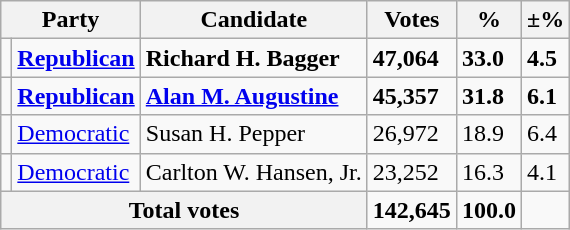<table class="wikitable">
<tr>
<th colspan="2">Party</th>
<th>Candidate</th>
<th>Votes</th>
<th>%</th>
<th>±%</th>
</tr>
<tr>
<td></td>
<td><strong><a href='#'>Republican</a></strong></td>
<td><strong>Richard H. Bagger</strong></td>
<td><strong>47,064</strong></td>
<td><strong>33.0</strong></td>
<td><strong>4.5</strong></td>
</tr>
<tr>
<td></td>
<td><strong><a href='#'>Republican</a></strong></td>
<td><strong><a href='#'>Alan M. Augustine</a></strong></td>
<td><strong>45,357</strong></td>
<td><strong>31.8</strong></td>
<td><strong>6.1</strong></td>
</tr>
<tr>
<td></td>
<td><a href='#'>Democratic</a></td>
<td>Susan H. Pepper</td>
<td>26,972</td>
<td>18.9</td>
<td>6.4</td>
</tr>
<tr>
<td></td>
<td><a href='#'>Democratic</a></td>
<td>Carlton W. Hansen, Jr.</td>
<td>23,252</td>
<td>16.3</td>
<td>4.1</td>
</tr>
<tr>
<th colspan="3">Total votes</th>
<td><strong>142,645</strong></td>
<td><strong>100.0</strong></td>
<td></td>
</tr>
</table>
